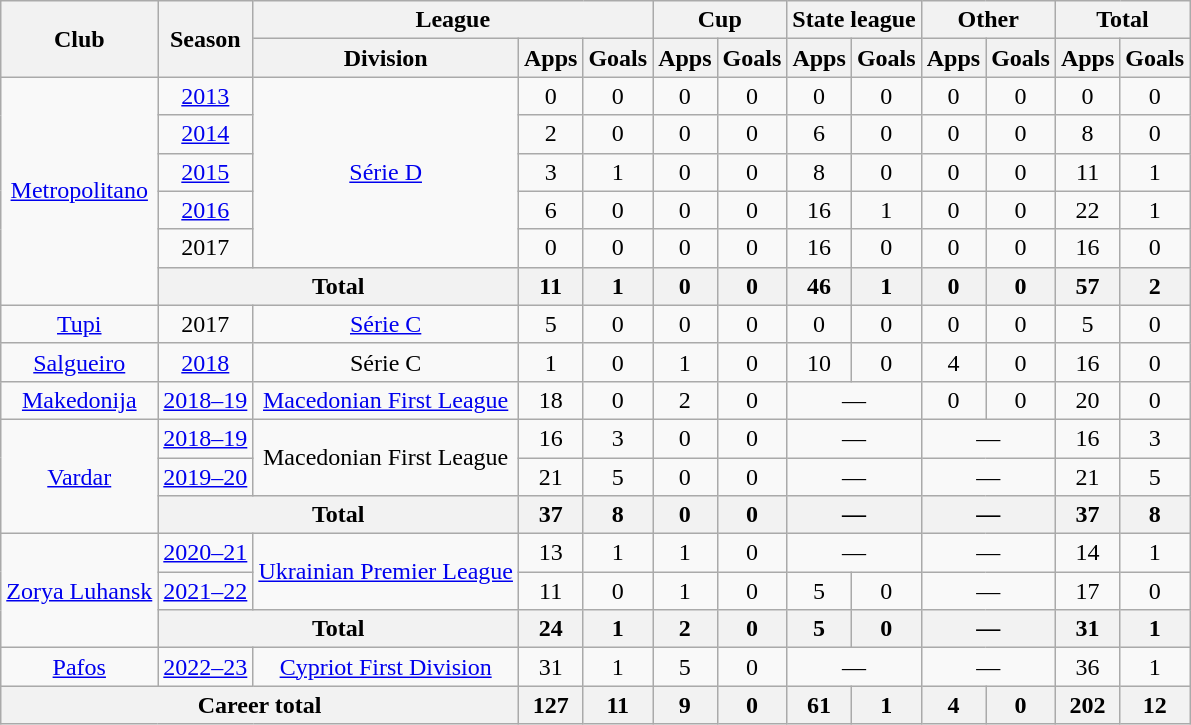<table class="wikitable" style="text-align: center">
<tr>
<th rowspan="2">Club</th>
<th rowspan="2">Season</th>
<th colspan="3">League</th>
<th colspan="2">Cup</th>
<th colspan="2">State league</th>
<th colspan="2">Other</th>
<th colspan="2">Total</th>
</tr>
<tr>
<th>Division</th>
<th>Apps</th>
<th>Goals</th>
<th>Apps</th>
<th>Goals</th>
<th>Apps</th>
<th>Goals</th>
<th>Apps</th>
<th>Goals</th>
<th>Apps</th>
<th>Goals</th>
</tr>
<tr>
<td rowspan="6"><a href='#'>Metropolitano</a></td>
<td><a href='#'>2013</a></td>
<td rowspan="5"><a href='#'>Série D</a></td>
<td>0</td>
<td>0</td>
<td>0</td>
<td>0</td>
<td>0</td>
<td>0</td>
<td>0</td>
<td>0</td>
<td>0</td>
<td>0</td>
</tr>
<tr>
<td><a href='#'>2014</a></td>
<td>2</td>
<td>0</td>
<td>0</td>
<td>0</td>
<td>6</td>
<td>0</td>
<td>0</td>
<td>0</td>
<td>8</td>
<td>0</td>
</tr>
<tr>
<td><a href='#'>2015</a></td>
<td>3</td>
<td>1</td>
<td>0</td>
<td>0</td>
<td>8</td>
<td>0</td>
<td>0</td>
<td>0</td>
<td>11</td>
<td>1</td>
</tr>
<tr>
<td><a href='#'>2016</a></td>
<td>6</td>
<td>0</td>
<td>0</td>
<td>0</td>
<td>16</td>
<td>1</td>
<td>0</td>
<td>0</td>
<td>22</td>
<td>1</td>
</tr>
<tr>
<td>2017</td>
<td>0</td>
<td>0</td>
<td>0</td>
<td>0</td>
<td>16</td>
<td>0</td>
<td>0</td>
<td>0</td>
<td>16</td>
<td>0</td>
</tr>
<tr>
<th colspan="2">Total</th>
<th>11</th>
<th>1</th>
<th>0</th>
<th>0</th>
<th>46</th>
<th>1</th>
<th>0</th>
<th>0</th>
<th>57</th>
<th>2</th>
</tr>
<tr>
<td><a href='#'>Tupi</a></td>
<td>2017</td>
<td><a href='#'>Série C</a></td>
<td>5</td>
<td>0</td>
<td>0</td>
<td>0</td>
<td>0</td>
<td>0</td>
<td>0</td>
<td>0</td>
<td>5</td>
<td>0</td>
</tr>
<tr>
<td><a href='#'>Salgueiro</a></td>
<td><a href='#'>2018</a></td>
<td>Série C</td>
<td>1</td>
<td>0</td>
<td>1</td>
<td>0</td>
<td>10</td>
<td>0</td>
<td>4</td>
<td>0</td>
<td>16</td>
<td>0</td>
</tr>
<tr>
<td><a href='#'>Makedonija</a></td>
<td><a href='#'>2018–19</a></td>
<td><a href='#'>Macedonian First League</a></td>
<td>18</td>
<td>0</td>
<td>2</td>
<td>0</td>
<td colspan="2">—</td>
<td>0</td>
<td>0</td>
<td>20</td>
<td>0</td>
</tr>
<tr>
<td rowspan="3"><a href='#'>Vardar</a></td>
<td><a href='#'>2018–19</a></td>
<td rowspan="2">Macedonian First League</td>
<td>16</td>
<td>3</td>
<td>0</td>
<td>0</td>
<td colspan="2">—</td>
<td colspan="2">—</td>
<td>16</td>
<td>3</td>
</tr>
<tr>
<td><a href='#'>2019–20</a></td>
<td>21</td>
<td>5</td>
<td>0</td>
<td>0</td>
<td colspan="2">—</td>
<td colspan="2">—</td>
<td>21</td>
<td>5</td>
</tr>
<tr>
<th colspan="2">Total</th>
<th>37</th>
<th>8</th>
<th>0</th>
<th>0</th>
<th colspan="2">—</th>
<th colspan="2">—</th>
<th>37</th>
<th>8</th>
</tr>
<tr>
<td rowspan="3"><a href='#'>Zorya Luhansk</a></td>
<td><a href='#'>2020–21</a></td>
<td rowspan="2"><a href='#'>Ukrainian Premier League</a></td>
<td>13</td>
<td>1</td>
<td>1</td>
<td>0</td>
<td colspan="2">—</td>
<td colspan="2">—</td>
<td>14</td>
<td>1</td>
</tr>
<tr>
<td><a href='#'>2021–22</a></td>
<td>11</td>
<td>0</td>
<td>1</td>
<td>0</td>
<td>5</td>
<td>0</td>
<td colspan="2">—</td>
<td>17</td>
<td>0</td>
</tr>
<tr>
<th colspan="2">Total</th>
<th>24</th>
<th>1</th>
<th>2</th>
<th>0</th>
<th>5</th>
<th>0</th>
<th colspan="2">—</th>
<th>31</th>
<th>1</th>
</tr>
<tr>
<td><a href='#'>Pafos</a></td>
<td><a href='#'>2022–23</a></td>
<td><a href='#'>Cypriot First Division</a></td>
<td>31</td>
<td>1</td>
<td>5</td>
<td>0</td>
<td colspan="2">—</td>
<td colspan="2">—</td>
<td>36</td>
<td>1</td>
</tr>
<tr>
<th colspan="3">Career total</th>
<th>127</th>
<th>11</th>
<th>9</th>
<th>0</th>
<th>61</th>
<th>1</th>
<th>4</th>
<th>0</th>
<th>202</th>
<th>12</th>
</tr>
</table>
